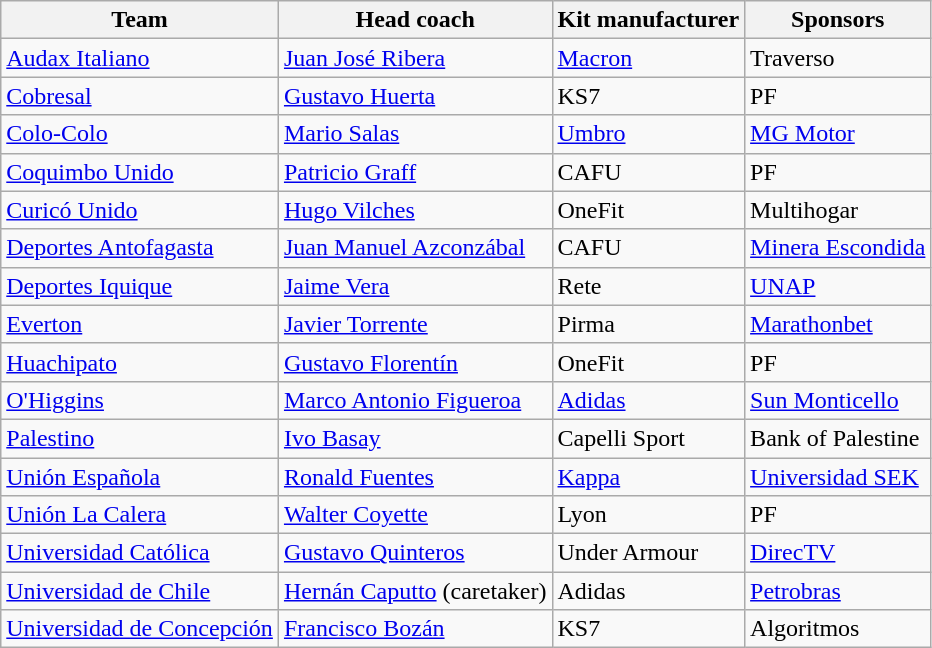<table class="wikitable sortable">
<tr>
<th>Team</th>
<th>Head coach</th>
<th>Kit manufacturer</th>
<th>Sponsors</th>
</tr>
<tr>
<td><a href='#'>Audax Italiano</a></td>
<td> <a href='#'>Juan José Ribera</a></td>
<td><a href='#'>Macron</a></td>
<td>Traverso</td>
</tr>
<tr>
<td><a href='#'>Cobresal</a></td>
<td> <a href='#'>Gustavo Huerta</a></td>
<td>KS7</td>
<td>PF</td>
</tr>
<tr>
<td><a href='#'>Colo-Colo</a></td>
<td> <a href='#'>Mario Salas</a></td>
<td><a href='#'>Umbro</a></td>
<td><a href='#'>MG Motor</a></td>
</tr>
<tr>
<td><a href='#'>Coquimbo Unido</a></td>
<td> <a href='#'>Patricio Graff</a></td>
<td>CAFU</td>
<td>PF</td>
</tr>
<tr>
<td><a href='#'>Curicó Unido</a></td>
<td> <a href='#'>Hugo Vilches</a></td>
<td>OneFit</td>
<td>Multihogar</td>
</tr>
<tr>
<td><a href='#'>Deportes Antofagasta</a></td>
<td> <a href='#'>Juan Manuel Azconzábal</a></td>
<td>CAFU</td>
<td><a href='#'>Minera Escondida</a></td>
</tr>
<tr>
<td><a href='#'>Deportes Iquique</a></td>
<td> <a href='#'>Jaime Vera</a></td>
<td>Rete</td>
<td><a href='#'>UNAP</a></td>
</tr>
<tr>
<td><a href='#'>Everton</a></td>
<td> <a href='#'>Javier Torrente</a></td>
<td>Pirma</td>
<td><a href='#'>Marathonbet</a></td>
</tr>
<tr>
<td><a href='#'>Huachipato</a></td>
<td> <a href='#'>Gustavo Florentín</a></td>
<td>OneFit</td>
<td>PF</td>
</tr>
<tr>
<td><a href='#'>O'Higgins</a></td>
<td> <a href='#'>Marco Antonio Figueroa</a></td>
<td><a href='#'>Adidas</a></td>
<td><a href='#'>Sun Monticello</a></td>
</tr>
<tr>
<td><a href='#'>Palestino</a></td>
<td> <a href='#'>Ivo Basay</a></td>
<td>Capelli Sport</td>
<td>Bank of Palestine</td>
</tr>
<tr>
<td><a href='#'>Unión Española</a></td>
<td> <a href='#'>Ronald Fuentes</a></td>
<td><a href='#'>Kappa</a></td>
<td><a href='#'>Universidad SEK</a></td>
</tr>
<tr>
<td><a href='#'>Unión La Calera</a></td>
<td> <a href='#'>Walter Coyette</a></td>
<td>Lyon</td>
<td>PF</td>
</tr>
<tr>
<td><a href='#'>Universidad Católica</a></td>
<td> <a href='#'>Gustavo Quinteros</a></td>
<td>Under Armour</td>
<td><a href='#'>DirecTV</a></td>
</tr>
<tr>
<td><a href='#'>Universidad de Chile</a></td>
<td> <a href='#'>Hernán Caputto</a> (caretaker)</td>
<td>Adidas</td>
<td><a href='#'>Petrobras</a></td>
</tr>
<tr>
<td><a href='#'>Universidad de Concepción</a></td>
<td> <a href='#'>Francisco Bozán</a></td>
<td>KS7</td>
<td>Algoritmos</td>
</tr>
</table>
